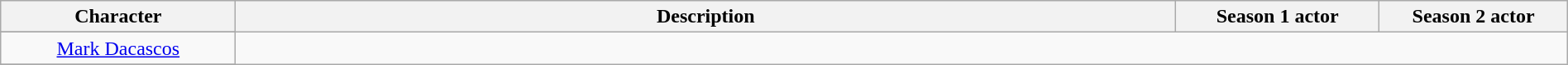<table class="wikitable sortable" style="text-align:center; width:100%">
<tr>
<th style="width:15%;">Character</th>
<th class="unsortable" style="width:60%;">Description</th>
<th style="width:13%;">Season 1 actor</th>
<th style="width:13%;">Season 2 actor</th>
</tr>
<tr>
</tr>
<tr>
</tr>
<tr>
</tr>
<tr>
</tr>
<tr>
</tr>
<tr>
</tr>
<tr>
</tr>
<tr>
</tr>
<tr>
</tr>
<tr>
<td style="text-align:center;"><a href='#'>Mark Dacascos</a></td>
</tr>
<tr>
</tr>
<tr>
</tr>
<tr>
</tr>
<tr>
</tr>
<tr>
</tr>
<tr>
</tr>
<tr>
</tr>
<tr>
</tr>
<tr>
</tr>
<tr>
</tr>
<tr>
</tr>
<tr>
</tr>
<tr>
</tr>
</table>
